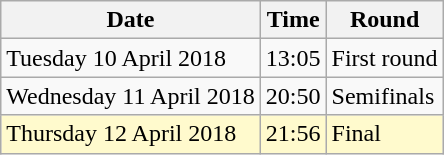<table class="wikitable">
<tr>
<th>Date</th>
<th>Time</th>
<th>Round</th>
</tr>
<tr>
<td>Tuesday 10 April 2018</td>
<td>13:05</td>
<td>First round</td>
</tr>
<tr>
<td>Wednesday 11 April 2018</td>
<td>20:50</td>
<td>Semifinals</td>
</tr>
<tr>
<td style=background:lemonchiffon>Thursday 12 April 2018</td>
<td style=background:lemonchiffon>21:56</td>
<td style=background:lemonchiffon>Final</td>
</tr>
</table>
